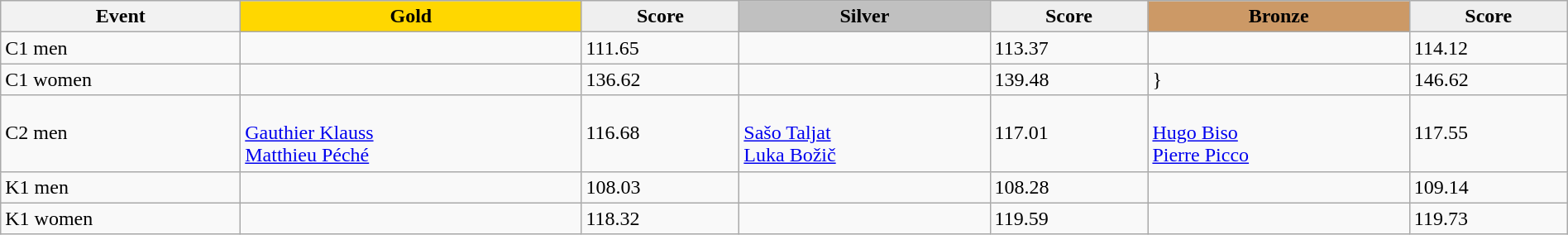<table class="wikitable" width=100%>
<tr>
<th>Event</th>
<td align=center bgcolor="gold"><strong>Gold</strong></td>
<td align=center bgcolor="EFEFEF"><strong>Score</strong></td>
<td align=center bgcolor="silver"><strong>Silver</strong></td>
<td align=center bgcolor="EFEFEF"><strong>Score</strong></td>
<td align=center bgcolor="CC9966"><strong>Bronze</strong></td>
<td align=center bgcolor="EFEFEF"><strong>Score</strong></td>
</tr>
<tr>
<td>C1 men</td>
<td></td>
<td>111.65</td>
<td></td>
<td>113.37</td>
<td></td>
<td>114.12</td>
</tr>
<tr>
<td>C1 women</td>
<td></td>
<td>136.62</td>
<td></td>
<td>139.48</td>
<td>}</td>
<td>146.62</td>
</tr>
<tr>
<td>C2 men</td>
<td><br><a href='#'>Gauthier Klauss</a><br><a href='#'>Matthieu Péché</a></td>
<td>116.68</td>
<td><br><a href='#'>Sašo Taljat</a><br><a href='#'>Luka Božič</a></td>
<td>117.01</td>
<td><br><a href='#'>Hugo Biso</a><br><a href='#'>Pierre Picco</a></td>
<td>117.55</td>
</tr>
<tr>
<td>K1 men</td>
<td></td>
<td>108.03</td>
<td></td>
<td>108.28</td>
<td></td>
<td>109.14</td>
</tr>
<tr>
<td>K1 women</td>
<td></td>
<td>118.32</td>
<td></td>
<td>119.59</td>
<td></td>
<td>119.73</td>
</tr>
</table>
